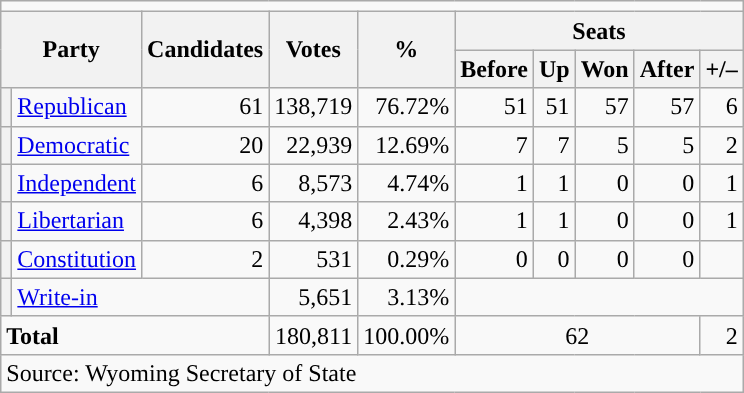<table class="wikitable">
<tr>
<td colspan=15 align=center></td>
</tr>
<tr>
<th rowspan="2" colspan="2">Party</th>
<th rowspan="2">Candidates</th>
<th rowspan="2">Votes</th>
<th rowspan="2">%</th>
<th colspan="5">Seats</th>
</tr>
<tr>
<th>Before</th>
<th>Up</th>
<th>Won</th>
<th>After</th>
<th>+/–</th>
</tr>
<tr>
<th style="background-color:"></th>
<td><a href='#'>Republican</a></td>
<td align="right">61</td>
<td align="right">138,719</td>
<td align="right">76.72%</td>
<td align="right">51</td>
<td align="right">51</td>
<td align="right">57</td>
<td align="right">57</td>
<td align="right"> 6</td>
</tr>
<tr>
<th style="background-color:"></th>
<td><a href='#'>Democratic</a></td>
<td align="right">20</td>
<td align="right">22,939</td>
<td align="right">12.69%</td>
<td align="right">7</td>
<td align="right">7</td>
<td align="right">5</td>
<td align="right">5</td>
<td align="right"> 2</td>
</tr>
<tr>
<th style="background-color:"></th>
<td><a href='#'>Independent</a></td>
<td align="right">6</td>
<td align="right">8,573</td>
<td align="right">4.74%</td>
<td align="right">1</td>
<td align="right">1</td>
<td align="right">0</td>
<td align="right">0</td>
<td align="right"> 1</td>
</tr>
<tr>
<th style="background-color:"></th>
<td><a href='#'>Libertarian</a></td>
<td align="right">6</td>
<td align="right">4,398</td>
<td align="right">2.43%</td>
<td align="right">1</td>
<td align="right">1</td>
<td align="right">0</td>
<td align="right">0</td>
<td align="right"> 1</td>
</tr>
<tr>
<th style="background-color:"></th>
<td><a href='#'>Constitution</a></td>
<td align="right">2</td>
<td align="right">531</td>
<td align="right">0.29%</td>
<td align="right">0</td>
<td align="right">0</td>
<td align="right">0</td>
<td align="right">0</td>
<td align="right"></td>
</tr>
<tr>
<th></th>
<td colspan="2"><a href='#'>Write-in</a></td>
<td align="right">5,651</td>
<td align="right">3.13%</td>
<td colspan="5" align="right"></td>
</tr>
<tr>
<td colspan="3" align="left"><strong>Total</strong></td>
<td align="right">180,811</td>
<td align="right">100.00%</td>
<td colspan="4" align="center">62</td>
<td align="right"> 2</td>
</tr>
<tr>
<td colspan="10">Source: Wyoming Secretary of State</td>
</tr>
</table>
